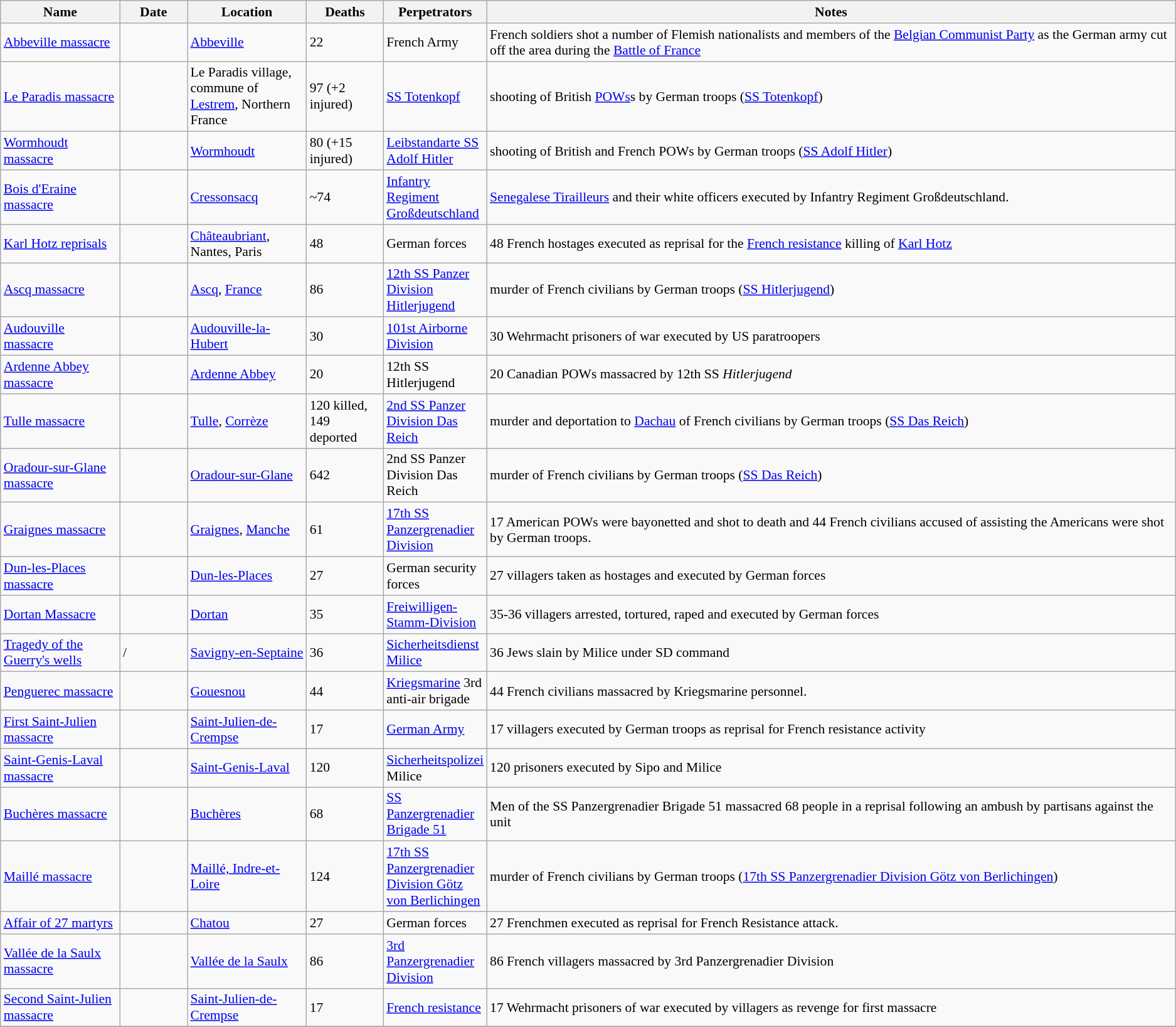<table class="sortable wikitable" style="font-size:90%;">
<tr>
<th style="width:120px;">Name</th>
<th style="width:65px;">Date</th>
<th style="width:120px;">Location</th>
<th ! data-sort-type="number" style="width:75px;">Deaths</th>
<th style="width:75px;">Perpetrators</th>
<th class="unsortable">Notes</th>
</tr>
<tr>
<td><a href='#'>Abbeville massacre</a></td>
<td></td>
<td><a href='#'>Abbeville</a></td>
<td>22</td>
<td>French Army</td>
<td>French soldiers shot a number of Flemish nationalists and members of the <a href='#'>Belgian Communist Party</a> as the German army cut off the area during the <a href='#'>Battle of France</a></td>
</tr>
<tr>
<td><a href='#'>Le Paradis massacre</a></td>
<td></td>
<td>Le Paradis village, commune of <a href='#'>Lestrem</a>, Northern France</td>
<td>97 (+2 injured)</td>
<td><a href='#'>SS Totenkopf</a></td>
<td>shooting of British <a href='#'>POWs</a>s by German troops (<a href='#'>SS Totenkopf</a>)</td>
</tr>
<tr>
<td><a href='#'>Wormhoudt massacre</a></td>
<td></td>
<td><a href='#'>Wormhoudt</a></td>
<td>80 (+15 injured)</td>
<td><a href='#'>Leibstandarte SS Adolf Hitler</a></td>
<td>shooting of British and French POWs by German troops (<a href='#'>SS Adolf Hitler</a>)</td>
</tr>
<tr>
<td><a href='#'>Bois d'Eraine massacre</a></td>
<td></td>
<td><a href='#'>Cressonsacq</a></td>
<td>~74</td>
<td><a href='#'>Infantry Regiment Großdeutschland</a></td>
<td><a href='#'>Senegalese Tirailleurs</a> and their white officers executed by Infantry Regiment Großdeutschland.</td>
</tr>
<tr>
<td><a href='#'>Karl Hotz reprisals</a></td>
<td></td>
<td><a href='#'>Châteaubriant</a>, Nantes, Paris</td>
<td>48</td>
<td>German forces</td>
<td>48 French hostages executed as reprisal for the <a href='#'>French resistance</a> killing of <a href='#'>Karl Hotz</a></td>
</tr>
<tr>
<td><a href='#'>Ascq massacre</a></td>
<td></td>
<td><a href='#'>Ascq</a>, <a href='#'>France</a></td>
<td>86</td>
<td><a href='#'>12th SS Panzer Division Hitlerjugend</a></td>
<td>murder of French civilians by German troops (<a href='#'>SS Hitlerjugend</a>)</td>
</tr>
<tr>
<td><a href='#'>Audouville massacre</a></td>
<td></td>
<td><a href='#'>Audouville-la-Hubert</a></td>
<td>30</td>
<td><a href='#'>101st Airborne Division</a></td>
<td>30 Wehrmacht prisoners of war executed by US paratroopers</td>
</tr>
<tr>
<td><a href='#'>Ardenne Abbey massacre</a></td>
<td></td>
<td><a href='#'>Ardenne Abbey</a></td>
<td>20</td>
<td>12th SS Hitlerjugend</td>
<td>20 Canadian POWs massacred by 12th SS <em>Hitlerjugend</em></td>
</tr>
<tr>
<td><a href='#'>Tulle massacre</a></td>
<td></td>
<td><a href='#'>Tulle</a>, <a href='#'>Corrèze</a></td>
<td>120 killed, 149 deported</td>
<td><a href='#'>2nd SS Panzer Division Das Reich</a></td>
<td>murder and deportation to <a href='#'>Dachau</a> of French civilians by German troops (<a href='#'>SS Das Reich</a>)</td>
</tr>
<tr>
<td><a href='#'>Oradour-sur-Glane massacre</a></td>
<td></td>
<td><a href='#'>Oradour-sur-Glane</a></td>
<td>642</td>
<td>2nd SS Panzer Division Das Reich</td>
<td>murder of French civilians by German troops (<a href='#'>SS Das Reich</a>)</td>
</tr>
<tr>
<td><a href='#'>Graignes massacre</a></td>
<td></td>
<td><a href='#'>Graignes</a>, <a href='#'>Manche</a></td>
<td>61</td>
<td><a href='#'>17th SS Panzergrenadier Division</a></td>
<td>17 American POWs were bayonetted and shot to death and 44 French civilians accused of assisting the Americans were shot by German troops.</td>
</tr>
<tr>
<td><a href='#'>Dun-les-Places massacre</a></td>
<td></td>
<td><a href='#'>Dun-les-Places</a></td>
<td>27</td>
<td>German security forces</td>
<td>27 villagers taken as hostages and executed by German forces</td>
</tr>
<tr>
<td><a href='#'>Dortan Massacre</a></td>
<td></td>
<td><a href='#'>Dortan</a></td>
<td>35</td>
<td><a href='#'>Freiwilligen-Stamm-Division</a></td>
<td>35-36 villagers arrested, tortured, raped and executed by German forces</td>
</tr>
<tr>
<td><a href='#'>Tragedy of the Guerry's wells</a></td>
<td>/</td>
<td><a href='#'>Savigny-en-Septaine</a></td>
<td>36</td>
<td><a href='#'>Sicherheitsdienst</a><br><a href='#'>Milice</a></td>
<td>36 Jews slain by Milice under SD command</td>
</tr>
<tr>
<td><a href='#'>Penguerec massacre</a></td>
<td></td>
<td><a href='#'>Gouesnou</a></td>
<td>44</td>
<td><a href='#'>Kriegsmarine</a> 3rd anti-air brigade</td>
<td>44 French civilians massacred by Kriegsmarine personnel.</td>
</tr>
<tr>
<td><a href='#'>First Saint-Julien massacre</a></td>
<td></td>
<td><a href='#'>Saint-Julien-de-Crempse</a></td>
<td>17</td>
<td><a href='#'>German Army</a></td>
<td>17 villagers executed by German troops as reprisal for French resistance activity</td>
</tr>
<tr>
<td><a href='#'>Saint-Genis-Laval massacre</a></td>
<td></td>
<td><a href='#'>Saint-Genis-Laval</a></td>
<td>120</td>
<td><a href='#'>Sicherheitspolizei</a><br>Milice</td>
<td>120 prisoners executed by Sipo and Milice</td>
</tr>
<tr>
<td><a href='#'>Buchères massacre</a></td>
<td></td>
<td><a href='#'>Buchères</a></td>
<td>68</td>
<td><a href='#'>SS Panzergrenadier Brigade 51</a></td>
<td>Men of the SS Panzergrenadier Brigade 51 massacred 68 people in a reprisal following an ambush by partisans against the unit</td>
</tr>
<tr>
<td><a href='#'>Maillé massacre</a></td>
<td></td>
<td><a href='#'>Maillé, Indre-et-Loire</a></td>
<td>124</td>
<td><a href='#'>17th SS Panzergrenadier Division Götz von Berlichingen</a></td>
<td>murder of French civilians by German troops (<a href='#'>17th SS Panzergrenadier Division Götz von Berlichingen</a>)</td>
</tr>
<tr>
<td><a href='#'>Affair of 27 martyrs</a></td>
<td></td>
<td><a href='#'>Chatou</a></td>
<td>27</td>
<td>German forces</td>
<td>27 Frenchmen executed as reprisal for French Resistance attack.</td>
</tr>
<tr>
<td><a href='#'>Vallée de la Saulx massacre</a></td>
<td></td>
<td><a href='#'>Vallée de la Saulx</a></td>
<td>86</td>
<td><a href='#'>3rd Panzergrenadier Division</a></td>
<td>86 French villagers massacred by 3rd Panzergrenadier Division</td>
</tr>
<tr>
<td><a href='#'>Second Saint-Julien massacre</a></td>
<td></td>
<td><a href='#'>Saint-Julien-de-Crempse</a></td>
<td>17</td>
<td><a href='#'>French resistance</a></td>
<td>17 Wehrmacht prisoners of war executed by villagers as revenge for first massacre</td>
</tr>
<tr>
</tr>
</table>
